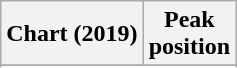<table class="wikitable sortable plainrowheaders" style="text-align:center">
<tr>
<th scope="col">Chart (2019)</th>
<th scope="col">Peak<br>position</th>
</tr>
<tr>
</tr>
<tr>
</tr>
</table>
